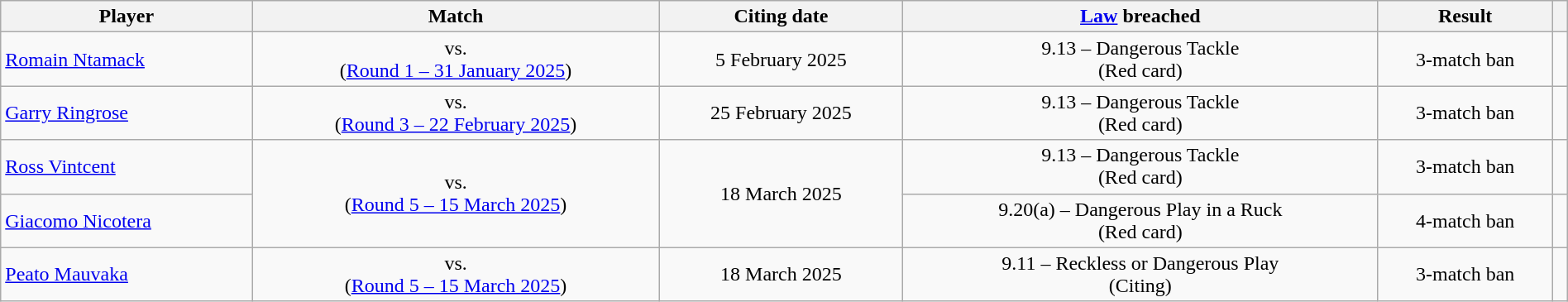<table class="wikitable sortable" style="text-align:center;width:100%">
<tr>
<th>Player</th>
<th>Match</th>
<th>Citing date</th>
<th><a href='#'>Law</a> breached</th>
<th>Result</th>
<th></th>
</tr>
<tr>
<td align=left><a href='#'>Romain Ntamack</a></td>
<td><strong><em></em></strong> vs. <br>(<a href='#'>Round 1 – 31 January 2025</a>)</td>
<td>5 February 2025</td>
<td>9.13 – Dangerous Tackle<br>(Red card)</td>
<td>3-match ban</td>
<td></td>
</tr>
<tr>
<td align=left><a href='#'>Garry Ringrose</a></td>
<td> vs. <strong><em></em></strong><br>(<a href='#'>Round 3 – 22 February 2025</a>)</td>
<td>25 February 2025</td>
<td>9.13 – Dangerous Tackle<br>(Red card)</td>
<td>3-match ban</td>
<td></td>
</tr>
<tr>
<td align=left><a href='#'>Ross Vintcent</a></td>
<td rowspan="2"><strong><em></em></strong> vs. <br>(<a href='#'>Round 5 – 15 March 2025</a>)</td>
<td rowspan="2">18 March 2025</td>
<td>9.13 – Dangerous Tackle<br>(Red card)</td>
<td>3-match ban</td>
<td></td>
</tr>
<tr>
<td align=left><a href='#'>Giacomo Nicotera</a></td>
<td>9.20(a) – Dangerous Play in a Ruck<br>(Red card)</td>
<td>4-match ban</td>
<td></td>
</tr>
<tr>
<td align=left><a href='#'>Peato Mauvaka</a></td>
<td><strong><em></em></strong> vs. <br>(<a href='#'>Round 5 – 15 March 2025</a>)</td>
<td>18 March 2025</td>
<td>9.11 – Reckless or Dangerous Play<br>(Citing)</td>
<td>3-match ban</td>
<td></td>
</tr>
</table>
